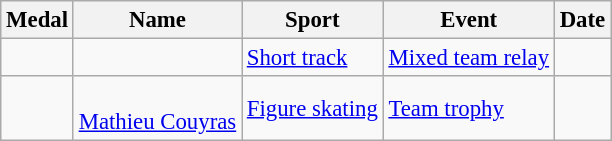<table class="wikitable sortable" style="font-size: 95%">
<tr>
<th>Medal</th>
<th>Name</th>
<th>Sport</th>
<th>Event</th>
<th>Date</th>
</tr>
<tr>
<td></td>
<td></td>
<td><a href='#'>Short track</a></td>
<td><a href='#'>Mixed team relay</a></td>
<td></td>
</tr>
<tr>
<td></td>
<td><br><a href='#'>Mathieu Couyras</a></td>
<td><a href='#'>Figure skating</a></td>
<td><a href='#'>Team trophy</a></td>
<td></td>
</tr>
</table>
